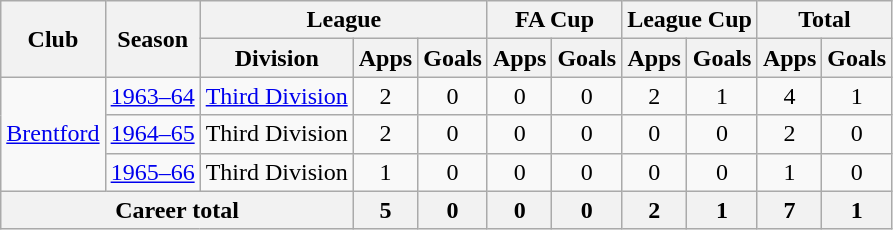<table class="wikitable" style="text-align: center;">
<tr>
<th rowspan="2">Club</th>
<th rowspan="2">Season</th>
<th colspan="3">League</th>
<th colspan="2">FA Cup</th>
<th colspan="2">League Cup</th>
<th colspan="2">Total</th>
</tr>
<tr>
<th>Division</th>
<th>Apps</th>
<th>Goals</th>
<th>Apps</th>
<th>Goals</th>
<th>Apps</th>
<th>Goals</th>
<th>Apps</th>
<th>Goals</th>
</tr>
<tr>
<td rowspan="3"><a href='#'>Brentford</a></td>
<td><a href='#'>1963–64</a></td>
<td><a href='#'>Third Division</a></td>
<td>2</td>
<td>0</td>
<td>0</td>
<td>0</td>
<td>2</td>
<td>1</td>
<td>4</td>
<td>1</td>
</tr>
<tr>
<td><a href='#'>1964–65</a></td>
<td>Third Division</td>
<td>2</td>
<td>0</td>
<td>0</td>
<td>0</td>
<td>0</td>
<td>0</td>
<td>2</td>
<td>0</td>
</tr>
<tr>
<td><a href='#'>1965–66</a></td>
<td>Third Division</td>
<td>1</td>
<td>0</td>
<td>0</td>
<td>0</td>
<td>0</td>
<td>0</td>
<td>1</td>
<td>0</td>
</tr>
<tr>
<th colspan="3">Career total</th>
<th>5</th>
<th>0</th>
<th>0</th>
<th>0</th>
<th>2</th>
<th>1</th>
<th>7</th>
<th>1</th>
</tr>
</table>
